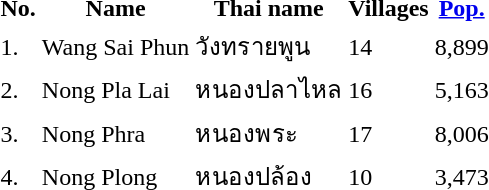<table>
<tr>
<th>No.</th>
<th>Name</th>
<th>Thai name</th>
<th>Villages</th>
<th><a href='#'>Pop.</a></th>
</tr>
<tr>
<td>1.</td>
<td>Wang Sai Phun</td>
<td>วังทรายพูน</td>
<td>14</td>
<td>8,899</td>
<td></td>
</tr>
<tr>
<td>2.</td>
<td>Nong Pla Lai</td>
<td>หนองปลาไหล</td>
<td>16</td>
<td>5,163</td>
<td></td>
</tr>
<tr>
<td>3.</td>
<td>Nong Phra</td>
<td>หนองพระ</td>
<td>17</td>
<td>8,006</td>
<td></td>
</tr>
<tr>
<td>4.</td>
<td>Nong Plong</td>
<td>หนองปล้อง</td>
<td>10</td>
<td>3,473</td>
<td></td>
</tr>
</table>
